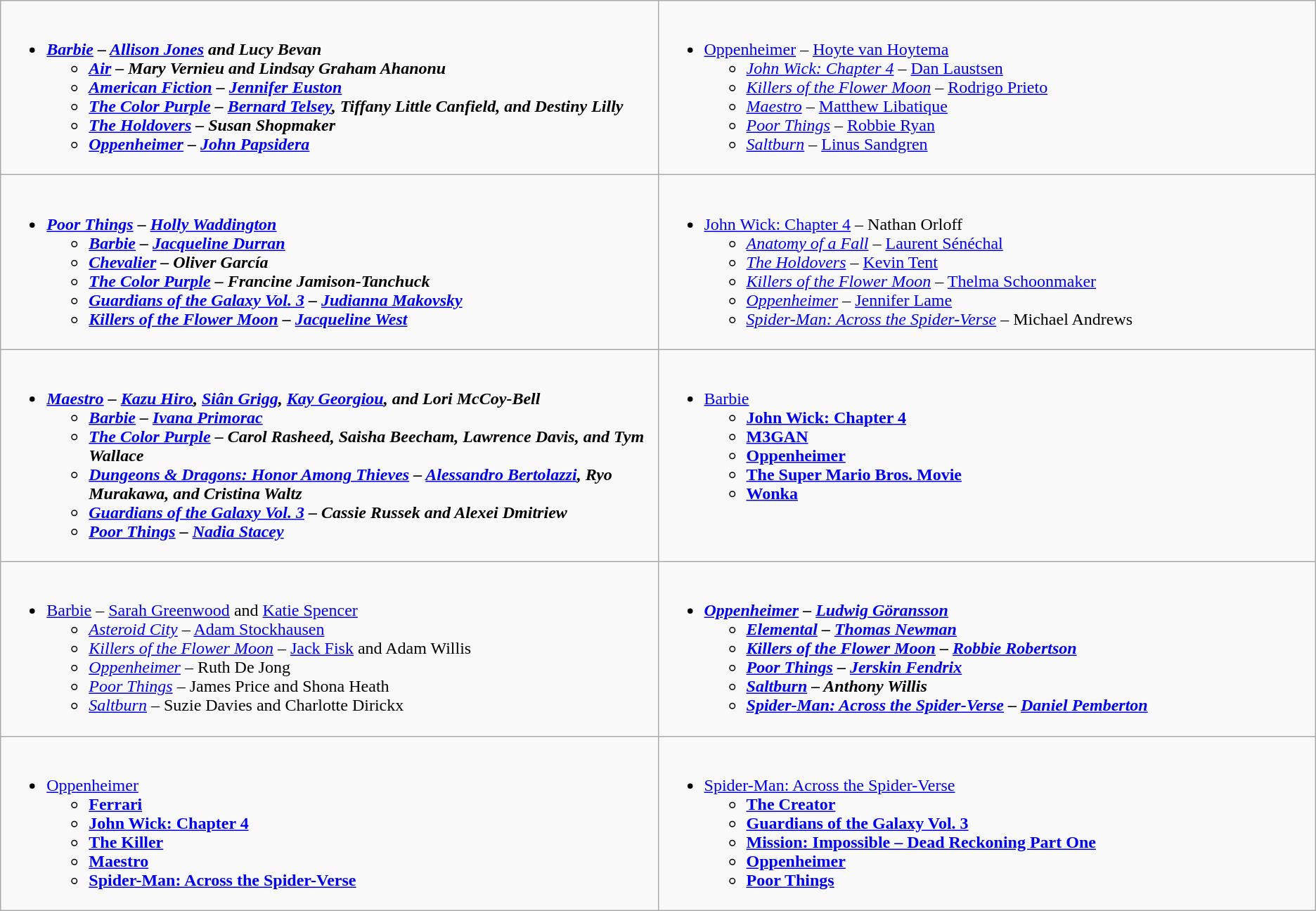<table class="wikitable">
<tr>
<td valign="top" width="50%"><br><ul><li><strong><em><a href='#'>Barbie</a><em> – <a href='#'>Allison Jones</a> and Lucy Bevan<strong><ul><li></em><a href='#'>Air</a><em> – Mary Vernieu and Lindsay Graham Ahanonu</li><li></em><a href='#'>American Fiction</a><em> – <a href='#'>Jennifer Euston</a></li><li></em><a href='#'>The Color Purple</a><em> – <a href='#'>Bernard Telsey</a>, Tiffany Little Canfield, and Destiny Lilly</li><li></em><a href='#'>The Holdovers</a><em> – Susan Shopmaker</li><li></em><a href='#'>Oppenheimer</a><em> – <a href='#'>John Papsidera</a></li></ul></li></ul></td>
<td valign="top" width="50%"><br><ul><li></em></strong><a href='#'>Oppenheimer</a></em> – <a href='#'>Hoyte van Hoytema</a></strong><ul><li><em><a href='#'>John Wick: Chapter 4</a></em> – <a href='#'>Dan Laustsen</a></li><li><em><a href='#'>Killers of the Flower Moon</a></em> – <a href='#'>Rodrigo Prieto</a></li><li><em><a href='#'>Maestro</a></em> – <a href='#'>Matthew Libatique</a></li><li><em><a href='#'>Poor Things</a></em> – <a href='#'>Robbie Ryan</a></li><li><em><a href='#'>Saltburn</a></em> – <a href='#'>Linus Sandgren</a></li></ul></li></ul></td>
</tr>
<tr>
<td valign="top" width="50%"><br><ul><li><strong><em><a href='#'>Poor Things</a><em> – <a href='#'>Holly Waddington</a><strong><ul><li></em><a href='#'>Barbie</a><em> – <a href='#'>Jacqueline Durran</a></li><li></em><a href='#'>Chevalier</a><em> – Oliver García</li><li></em><a href='#'>The Color Purple</a><em> – Francine Jamison-Tanchuck</li><li></em><a href='#'>Guardians of the Galaxy Vol. 3</a><em> – <a href='#'>Judianna Makovsky</a></li><li></em><a href='#'>Killers of the Flower Moon</a><em> – <a href='#'>Jacqueline West</a></li></ul></li></ul></td>
<td valign="top" width="50%"><br><ul><li></em></strong><a href='#'>John Wick: Chapter 4</a></em> – Nathan Orloff</strong><ul><li><em><a href='#'>Anatomy of a Fall</a></em> – <a href='#'>Laurent Sénéchal</a></li><li><em><a href='#'>The Holdovers</a></em> – <a href='#'>Kevin Tent</a></li><li><em><a href='#'>Killers of the Flower Moon</a></em> – <a href='#'>Thelma Schoonmaker</a></li><li><em><a href='#'>Oppenheimer</a></em> – <a href='#'>Jennifer Lame</a></li><li><em><a href='#'>Spider-Man: Across the Spider-Verse</a></em> – Michael Andrews</li></ul></li></ul></td>
</tr>
<tr>
<td valign="top" width="50%"><br><ul><li><strong><em><a href='#'>Maestro</a><em> – <a href='#'>Kazu Hiro</a>, <a href='#'>Siân Grigg</a>, <a href='#'>Kay Georgiou</a>, and Lori McCoy-Bell<strong><ul><li></em><a href='#'>Barbie</a><em> – <a href='#'>Ivana Primorac</a></li><li></em><a href='#'>The Color Purple</a><em> – Carol Rasheed, Saisha Beecham, Lawrence Davis, and Tym Wallace</li><li></em><a href='#'>Dungeons & Dragons: Honor Among Thieves</a><em> – <a href='#'>Alessandro Bertolazzi</a>, Ryo Murakawa, and Cristina Waltz</li><li></em><a href='#'>Guardians of the Galaxy Vol. 3</a><em> – Cassie Russek and Alexei Dmitriew</li><li></em><a href='#'>Poor Things</a><em> – <a href='#'>Nadia Stacey</a></li></ul></li></ul></td>
<td valign="top" width="50%"><br><ul><li></em></strong><a href='#'>Barbie</a><strong><em><ul><li></em><a href='#'>John Wick: Chapter 4</a><em></li><li></em><a href='#'>M3GAN</a><em></li><li></em><a href='#'>Oppenheimer</a><em></li><li></em><a href='#'>The Super Mario Bros. Movie</a><em></li><li></em><a href='#'>Wonka</a><em></li></ul></li></ul></td>
</tr>
<tr>
<td valign="top" width="50%"><br><ul><li></em></strong><a href='#'>Barbie</a></em> – <a href='#'>Sarah Greenwood</a> and <a href='#'>Katie Spencer</a></strong><ul><li><em><a href='#'>Asteroid City</a></em> – <a href='#'>Adam Stockhausen</a></li><li><em><a href='#'>Killers of the Flower Moon</a></em> – <a href='#'>Jack Fisk</a> and Adam Willis</li><li><em><a href='#'>Oppenheimer</a></em> – Ruth De Jong</li><li><em><a href='#'>Poor Things</a></em> – James Price and Shona Heath</li><li><em><a href='#'>Saltburn</a></em> – Suzie Davies and Charlotte Dirickx</li></ul></li></ul></td>
<td valign="top" width="50%"><br><ul><li><strong><em><a href='#'>Oppenheimer</a><em> – <a href='#'>Ludwig Göransson</a><strong><ul><li></em><a href='#'>Elemental</a><em> – <a href='#'>Thomas Newman</a></li><li></em><a href='#'>Killers of the Flower Moon</a><em> – <a href='#'>Robbie Robertson</a></li><li></em><a href='#'>Poor Things</a><em> – <a href='#'>Jerskin Fendrix</a></li><li></em><a href='#'>Saltburn</a><em> – Anthony Willis</li><li></em><a href='#'>Spider-Man: Across the Spider-Verse</a><em> – <a href='#'>Daniel Pemberton</a></li></ul></li></ul></td>
</tr>
<tr>
<td valign="top" width="50%"><br><ul><li></em></strong><a href='#'>Oppenheimer</a><strong><em><ul><li></em><a href='#'>Ferrari</a><em></li><li></em><a href='#'>John Wick: Chapter 4</a><em></li><li></em><a href='#'>The Killer</a><em></li><li></em><a href='#'>Maestro</a><em></li><li></em><a href='#'>Spider-Man: Across the Spider-Verse</a><em></li></ul></li></ul></td>
<td valign="top" width="50%"><br><ul><li></em></strong><a href='#'>Spider-Man: Across the Spider-Verse</a><strong><em><ul><li></em><a href='#'>The Creator</a><em></li><li></em><a href='#'>Guardians of the Galaxy Vol. 3</a><em></li><li></em><a href='#'>Mission: Impossible – Dead Reckoning Part One</a><em></li><li></em><a href='#'>Oppenheimer</a><em></li><li></em><a href='#'>Poor Things</a><em></li></ul></li></ul></td>
</tr>
</table>
